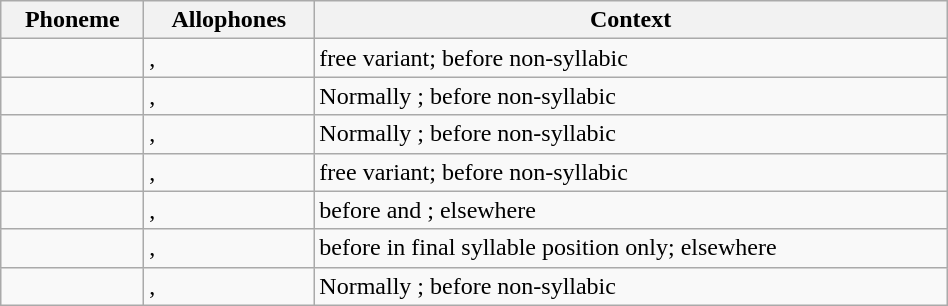<table class="wikitable" style="width: 50%">
<tr>
<th>Phoneme</th>
<th>Allophones</th>
<th>Context</th>
</tr>
<tr>
<td></td>
<td>, </td>
<td>free variant;  before non-syllabic </td>
</tr>
<tr>
<td></td>
<td>, </td>
<td>Normally ;  before non-syllabic </td>
</tr>
<tr>
<td></td>
<td>, </td>
<td>Normally ;  before non-syllabic </td>
</tr>
<tr>
<td></td>
<td>, </td>
<td>free variant;  before non-syllabic </td>
</tr>
<tr>
<td></td>
<td>, </td>
<td> before  and ;  elsewhere</td>
</tr>
<tr>
<td></td>
<td>, </td>
<td> before  in final syllable position only;  elsewhere</td>
</tr>
<tr>
<td></td>
<td>, </td>
<td>Normally ;  before non-syllabic </td>
</tr>
</table>
